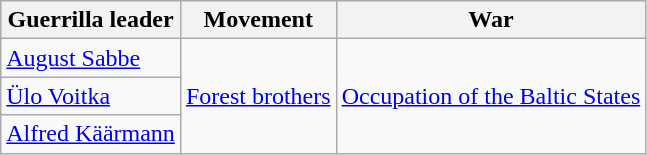<table class="wikitable">
<tr>
<th>Guerrilla leader</th>
<th>Movement</th>
<th>War</th>
</tr>
<tr>
<td><a href='#'>August Sabbe</a></td>
<td rowspan="4"><a href='#'>Forest brothers</a></td>
<td rowspan="4"><a href='#'>Occupation of the Baltic States</a></td>
</tr>
<tr>
<td><a href='#'>Ülo Voitka</a></td>
</tr>
<tr>
<td><a href='#'>Alfred Käärmann</a></td>
</tr>
</table>
